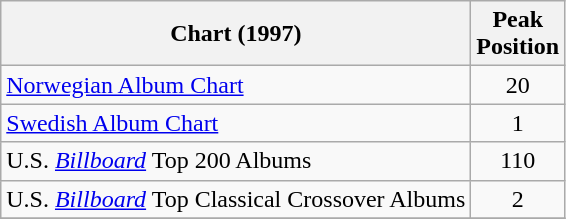<table class="wikitable">
<tr>
<th>Chart (1997)</th>
<th>Peak<br>Position</th>
</tr>
<tr>
<td><a href='#'>Norwegian Album Chart</a></td>
<td align="center">20</td>
</tr>
<tr>
<td><a href='#'>Swedish Album Chart</a></td>
<td align="center">1</td>
</tr>
<tr>
<td>U.S. <em><a href='#'>Billboard</a></em> Top 200 Albums</td>
<td align="center">110</td>
</tr>
<tr>
<td>U.S. <em><a href='#'>Billboard</a></em> Top Classical Crossover Albums</td>
<td align="center">2</td>
</tr>
<tr>
</tr>
</table>
